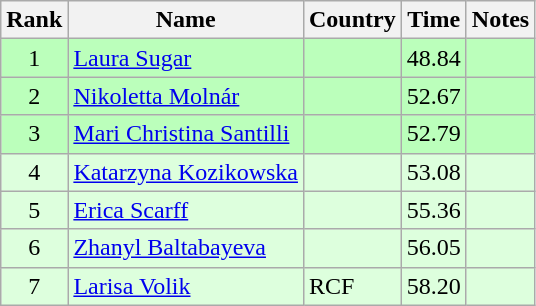<table class="wikitable" style="text-align:center">
<tr>
<th>Rank</th>
<th>Name</th>
<th>Country</th>
<th>Time</th>
<th>Notes</th>
</tr>
<tr bgcolor=bbffbb>
<td>1</td>
<td align="left"><a href='#'>Laura Sugar</a></td>
<td align="left"></td>
<td>48.84</td>
<td></td>
</tr>
<tr bgcolor=bbffbb>
<td>2</td>
<td align="left"><a href='#'>Nikoletta Molnár</a></td>
<td align="left"></td>
<td>52.67</td>
<td></td>
</tr>
<tr bgcolor=bbffbb>
<td>3</td>
<td align="left"><a href='#'>Mari Christina Santilli</a></td>
<td align="left"></td>
<td>52.79</td>
<td></td>
</tr>
<tr bgcolor=ddffdd>
<td>4</td>
<td align="left"><a href='#'>Katarzyna Kozikowska</a></td>
<td align="left"></td>
<td>53.08</td>
<td></td>
</tr>
<tr bgcolor=ddffdd>
<td>5</td>
<td align="left"><a href='#'>Erica Scarff</a></td>
<td align="left"></td>
<td>55.36</td>
<td></td>
</tr>
<tr bgcolor=ddffdd>
<td>6</td>
<td align="left"><a href='#'>Zhanyl Baltabayeva</a></td>
<td align="left"></td>
<td>56.05</td>
<td></td>
</tr>
<tr bgcolor=ddffdd>
<td>7</td>
<td align="left"><a href='#'>Larisa Volik</a></td>
<td align="left"> RCF</td>
<td>58.20</td>
<td></td>
</tr>
</table>
